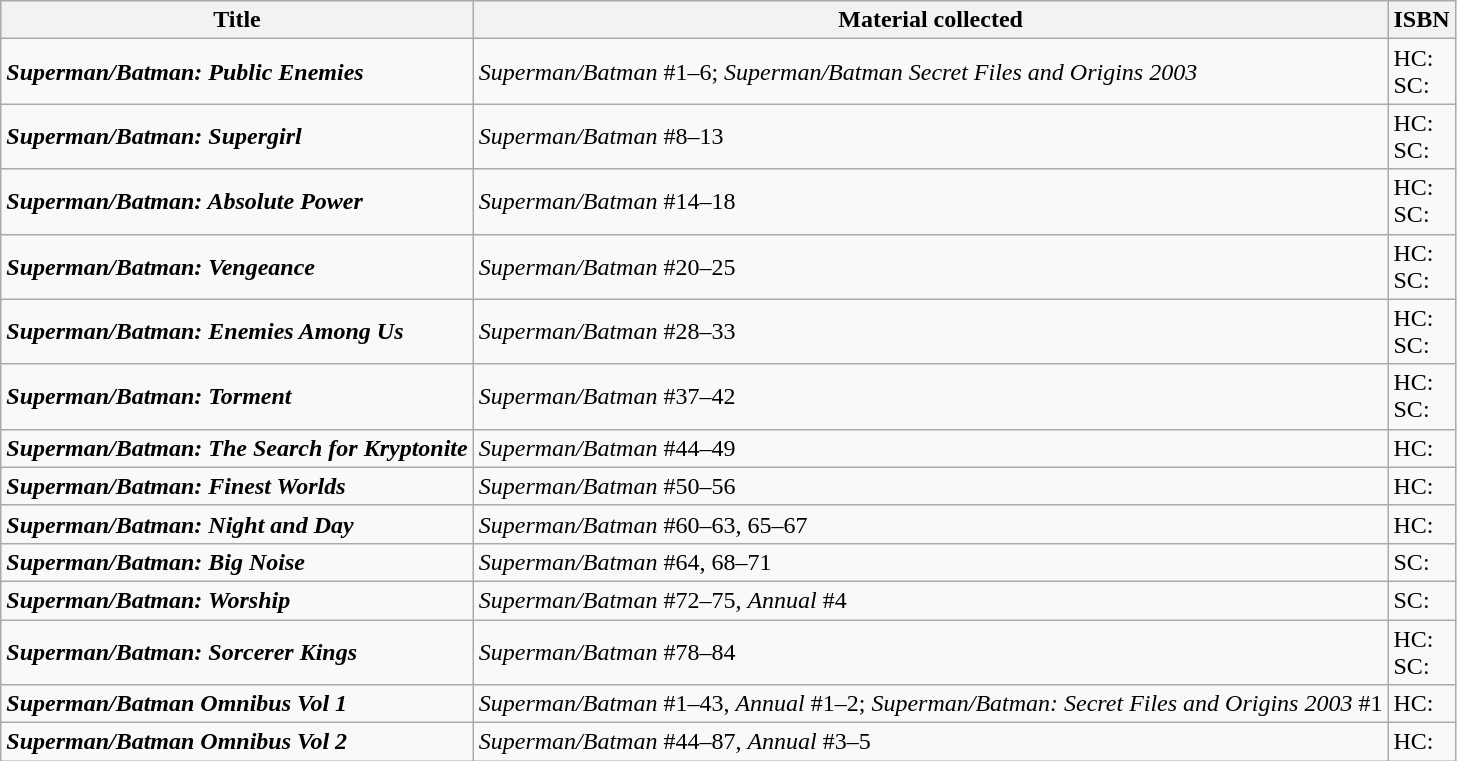<table class="wikitable">
<tr>
<th>Title</th>
<th>Material collected</th>
<th>ISBN</th>
</tr>
<tr>
<td><strong><em>Superman/Batman: Public Enemies</em></strong></td>
<td><em>Superman/Batman</em> #1–6; <em>Superman/Batman Secret Files and Origins 2003</em></td>
<td>HC: <br>SC: </td>
</tr>
<tr>
<td><strong><em>Superman/Batman: Supergirl</em></strong></td>
<td><em>Superman/Batman</em> #8–13</td>
<td>HC: <br>SC: </td>
</tr>
<tr>
<td><strong><em>Superman/Batman: Absolute Power</em></strong></td>
<td><em>Superman/Batman</em> #14–18</td>
<td>HC: <br>SC: </td>
</tr>
<tr>
<td><strong><em>Superman/Batman: Vengeance</em></strong></td>
<td><em>Superman/Batman</em> #20–25</td>
<td>HC: <br>SC: </td>
</tr>
<tr>
<td><strong><em>Superman/Batman: Enemies Among Us</em></strong></td>
<td><em>Superman/Batman</em> #28–33</td>
<td>HC: <br>SC: </td>
</tr>
<tr>
<td><strong><em>Superman/Batman: Torment</em></strong></td>
<td><em>Superman/Batman</em> #37–42</td>
<td>HC: <br>SC: </td>
</tr>
<tr>
<td><strong><em>Superman/Batman: The Search for Kryptonite</em></strong></td>
<td><em>Superman/Batman</em> #44–49</td>
<td>HC: </td>
</tr>
<tr>
<td><strong><em>Superman/Batman: Finest Worlds</em></strong></td>
<td><em>Superman/Batman</em> #50–56</td>
<td>HC: </td>
</tr>
<tr>
<td><strong><em>Superman/Batman: Night and Day</em></strong></td>
<td><em>Superman/Batman</em> #60–63, 65–67</td>
<td>HC: </td>
</tr>
<tr>
<td><strong><em>Superman/Batman: Big Noise</em></strong></td>
<td><em>Superman/Batman</em> #64, 68–71</td>
<td>SC: </td>
</tr>
<tr>
<td><strong><em>Superman/Batman: Worship</em></strong></td>
<td><em>Superman/Batman</em> #72–75, <em>Annual</em> #4</td>
<td>SC: </td>
</tr>
<tr>
<td><strong><em>Superman/Batman: Sorcerer Kings</em></strong></td>
<td><em>Superman/Batman</em> #78–84</td>
<td>HC: <br>SC: </td>
</tr>
<tr>
<td><strong><em>Superman/Batman Omnibus Vol 1</em></strong></td>
<td><em>Superman/Batman</em> #1–43, <em>Annual</em> #1–2; <em>Superman/Batman: Secret Files and Origins 2003</em> #1</td>
<td>HC: </td>
</tr>
<tr>
<td><strong><em>Superman/Batman Omnibus Vol 2</em></strong></td>
<td><em>Superman/Batman</em> #44–87, <em>Annual</em> #3–5</td>
<td>HC: </td>
</tr>
</table>
